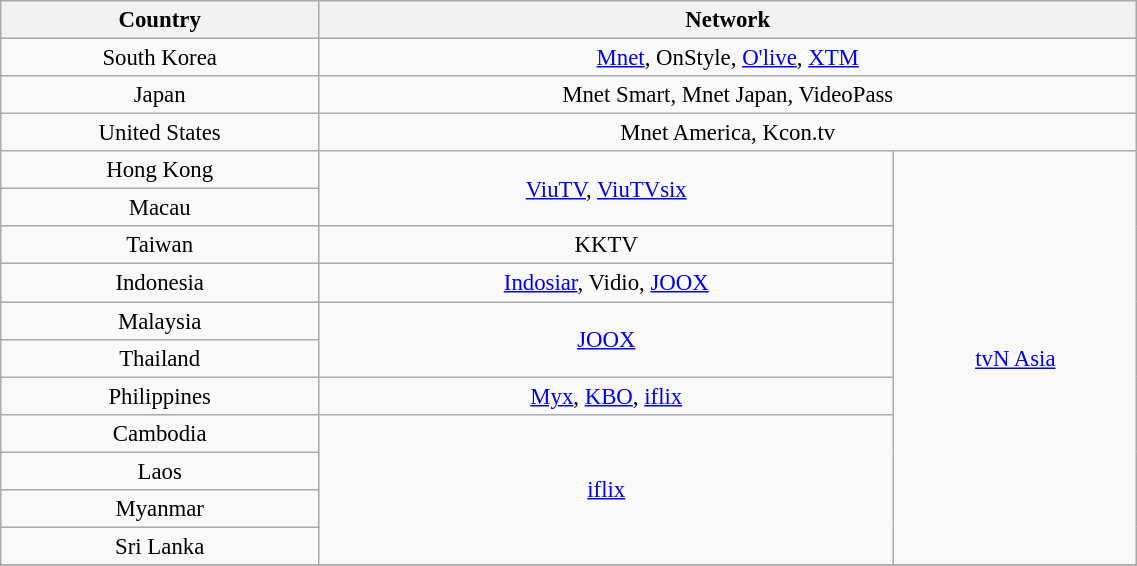<table class="wikitable" style="width:60%; text-align:center; font-size:95%">
<tr>
<th>Country</th>
<th colspan="2">Network</th>
</tr>
<tr>
<td>South Korea</td>
<td colspan="2"><a href='#'>Mnet</a>, OnStyle, <a href='#'>O'live</a>, <a href='#'>XTM</a></td>
</tr>
<tr>
<td>Japan</td>
<td colspan="2">Mnet Smart, Mnet Japan, VideoPass</td>
</tr>
<tr>
<td>United States</td>
<td colspan="2">Mnet America, Kcon.tv</td>
</tr>
<tr>
<td>Hong Kong</td>
<td rowspan="2"><a href='#'>ViuTV</a>, <a href='#'>ViuTVsix</a></td>
<td rowspan="11"><a href='#'>tvN Asia</a></td>
</tr>
<tr>
<td>Macau</td>
</tr>
<tr>
<td>Taiwan</td>
<td>KKTV</td>
</tr>
<tr>
<td>Indonesia</td>
<td><a href='#'>Indosiar</a>, Vidio, <a href='#'>JOOX</a></td>
</tr>
<tr>
<td>Malaysia</td>
<td rowspan="2"><a href='#'>JOOX</a></td>
</tr>
<tr>
<td>Thailand</td>
</tr>
<tr>
<td>Philippines</td>
<td><a href='#'>Myx</a>, <a href='#'>KBO</a>, <a href='#'>iflix</a></td>
</tr>
<tr>
<td>Cambodia</td>
<td rowspan="4"><a href='#'>iflix</a></td>
</tr>
<tr>
<td>Laos</td>
</tr>
<tr>
<td>Myanmar</td>
</tr>
<tr>
<td>Sri Lanka</td>
</tr>
<tr>
</tr>
</table>
